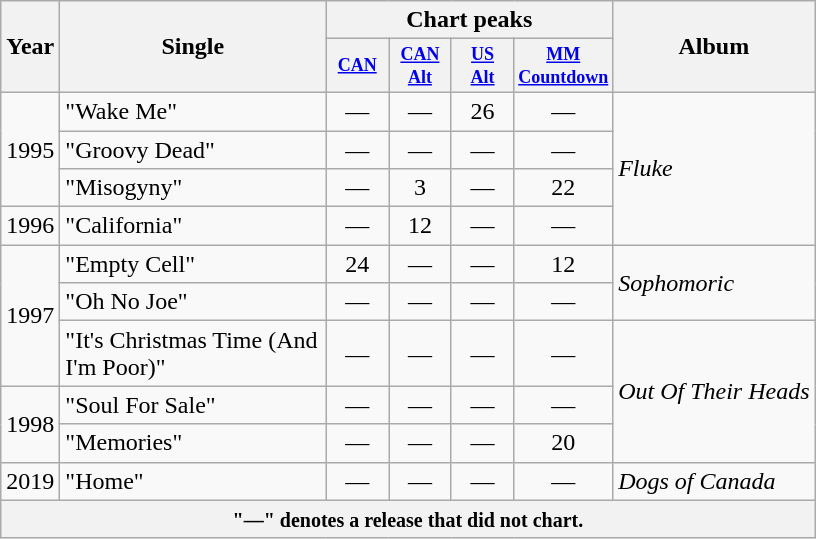<table class="wikitable">
<tr>
<th rowspan="2">Year</th>
<th rowspan="2" width="170">Single</th>
<th colspan="4">Chart peaks</th>
<th rowspan="2">Album</th>
</tr>
<tr>
<th style="width:3em;font-size:75%"><a href='#'>CAN</a><br></th>
<th style="width:3em;font-size:75%"><a href='#'>CAN<br>Alt</a><br></th>
<th style="width:3em;font-size:75%"><a href='#'>US<br>Alt</a><br></th>
<th style="width:3em;font-size:75%"><a href='#'>MM<br>Countdown</a><br></th>
</tr>
<tr>
<td rowspan=3>1995</td>
<td>"Wake Me"</td>
<td align="center">—</td>
<td align="center">—</td>
<td align="center">26</td>
<td align="center">—</td>
<td rowspan=4><em>Fluke</em></td>
</tr>
<tr>
<td>"Groovy Dead"</td>
<td align="center">—</td>
<td align="center">—</td>
<td align="center">—</td>
<td align="center">—</td>
</tr>
<tr>
<td>"Misogyny"</td>
<td align="center">—</td>
<td align="center">3</td>
<td align="center">—</td>
<td align="center">22</td>
</tr>
<tr>
<td rowspan=1>1996</td>
<td>"California"</td>
<td align="center">—</td>
<td align="center">12</td>
<td align="center">—</td>
<td align="center">—</td>
</tr>
<tr>
<td rowspan=3>1997</td>
<td>"Empty Cell"</td>
<td align="center">24</td>
<td align="center">—</td>
<td align="center">—</td>
<td align="center">12</td>
<td rowspan=2><em>Sophomoric</em></td>
</tr>
<tr>
<td>"Oh No Joe"</td>
<td align="center">—</td>
<td align="center">—</td>
<td align="center">—</td>
<td align="center">—</td>
</tr>
<tr>
<td>"It's Christmas Time (And I'm Poor)"</td>
<td align="center">—</td>
<td align="center">—</td>
<td align="center">—</td>
<td align="center">—</td>
<td rowspan=3><em>Out Of Their Heads</em></td>
</tr>
<tr>
<td rowspan=2>1998</td>
<td>"Soul For Sale"</td>
<td align="center">—</td>
<td align="center">—</td>
<td align="center">—</td>
<td align="center">—</td>
</tr>
<tr>
<td>"Memories"</td>
<td align="center">—</td>
<td align="center">—</td>
<td align="center">—</td>
<td align="center">20</td>
</tr>
<tr>
<td rowspan=1>2019</td>
<td>"Home"</td>
<td align="center">—</td>
<td align="center">—</td>
<td align="center">—</td>
<td align="center">—</td>
<td rowspan=1><em>Dogs of Canada</em></td>
</tr>
<tr>
<th colspan="9"><small>"—" denotes a release that did not chart.</small></th>
</tr>
</table>
